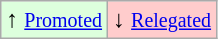<table class="wikitable" align="center">
<tr>
<td style="background:#ddffdd">↑ <small><a href='#'>Promoted</a></small></td>
<td style="background:#ffcccc">↓ <small><a href='#'>Relegated</a></small></td>
</tr>
</table>
